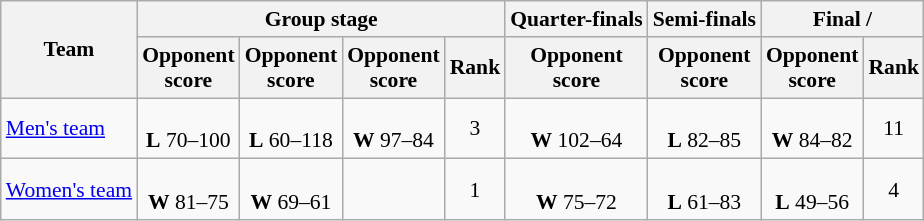<table class="wikitable" style="font-size:90%; text-align:center">
<tr>
<th rowspan="2">Team</th>
<th colspan="4">Group stage</th>
<th>Quarter-finals</th>
<th>Semi-finals</th>
<th colspan="2">Final / </th>
</tr>
<tr>
<th>Opponent<br>score</th>
<th>Opponent<br>score</th>
<th>Opponent<br>score</th>
<th>Rank</th>
<th>Opponent<br>score</th>
<th>Opponent<br>score</th>
<th>Opponent<br>score</th>
<th>Rank</th>
</tr>
<tr>
<td align="left"> <a href='#'>Men's team</a></td>
<td><br><strong>L</strong> 70–100</td>
<td><br><strong>L</strong> 60–118</td>
<td><br><strong>W</strong> 97–84</td>
<td>3</td>
<td><br><strong>W</strong> 102–64</td>
<td><br><strong>L</strong> 82–85</td>
<td><br><strong>W</strong> 84–82</td>
<td>11</td>
</tr>
<tr>
<td align="left"> <a href='#'>Women's team</a></td>
<td><br><strong>W</strong> 81–75</td>
<td><br><strong>W</strong> 69–61</td>
<td></td>
<td>1</td>
<td><br><strong>W</strong> 75–72</td>
<td><br><strong>L</strong> 61–83</td>
<td><br><strong>L</strong> 49–56</td>
<td>4</td>
</tr>
</table>
